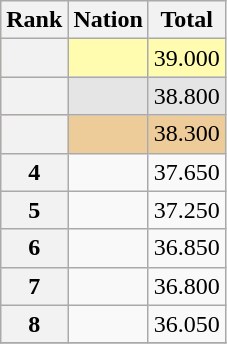<table class="wikitable sortable">
<tr>
<th>Rank</th>
<th>Nation</th>
<th>Total</th>
</tr>
<tr bgcolor=fffcaf>
<th></th>
<td></td>
<td>39.000</td>
</tr>
<tr bgcolor=e5e5e5>
<th></th>
<td></td>
<td>38.800</td>
</tr>
<tr bgcolor=eecc99>
<th></th>
<td></td>
<td>38.300</td>
</tr>
<tr>
<th>4</th>
<td></td>
<td>37.650</td>
</tr>
<tr>
<th>5</th>
<td></td>
<td>37.250</td>
</tr>
<tr>
<th>6</th>
<td></td>
<td>36.850</td>
</tr>
<tr>
<th>7</th>
<td></td>
<td>36.800</td>
</tr>
<tr>
<th>8</th>
<td></td>
<td>36.050</td>
</tr>
<tr>
</tr>
</table>
